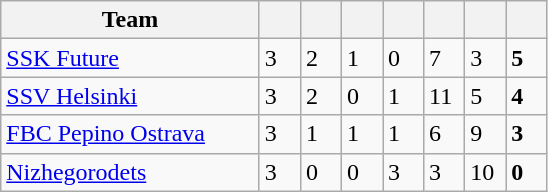<table class="wikitable">
<tr>
<th width=165>Team</th>
<th width=20></th>
<th width=20></th>
<th width=20></th>
<th width=20></th>
<th width=20></th>
<th width=20></th>
<th width=20></th>
</tr>
<tr>
<td style="text-align:left;"><a href='#'>SSK Future</a></td>
<td>3</td>
<td>2</td>
<td>1</td>
<td>0</td>
<td>7</td>
<td>3</td>
<td><strong>5</strong></td>
</tr>
<tr>
<td style="text-align:left;"><a href='#'>SSV Helsinki</a></td>
<td>3</td>
<td>2</td>
<td>0</td>
<td>1</td>
<td>11</td>
<td>5</td>
<td><strong>4</strong></td>
</tr>
<tr>
<td style="text-align:left;"><a href='#'>FBC Pepino Ostrava</a>   </td>
<td>3</td>
<td>1</td>
<td>1</td>
<td>1</td>
<td>6</td>
<td>9</td>
<td><strong>3</strong></td>
</tr>
<tr>
<td style="text-align:left;"><a href='#'>Nizhegorodets</a></td>
<td>3</td>
<td>0</td>
<td>0</td>
<td>3</td>
<td>3</td>
<td>10</td>
<td><strong>0</strong></td>
</tr>
</table>
